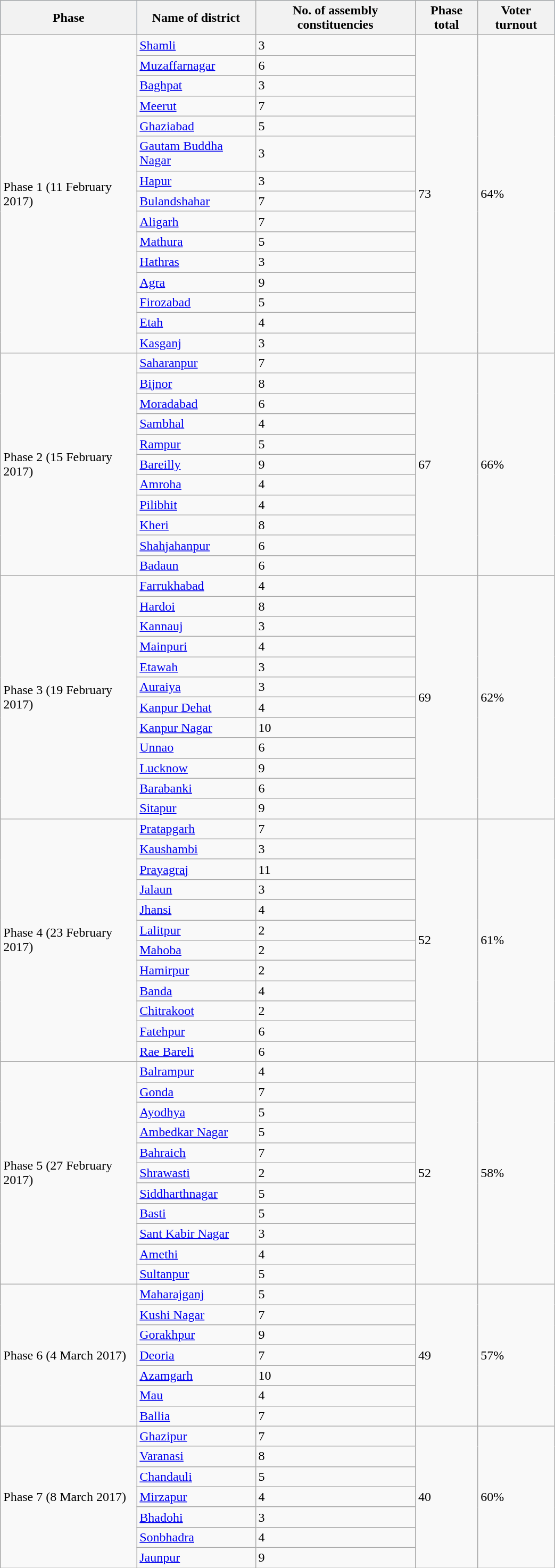<table class="wikitable collapsible collapsed" style="width:55%;">
<tr style="background:#9cf;">
<th>Phase</th>
<th>Name of district</th>
<th>No. of assembly constituencies</th>
<th>Phase total</th>
<th>Voter turnout</th>
</tr>
<tr>
<td rowspan=15>Phase 1 (11 February 2017)</td>
<td><a href='#'>Shamli</a></td>
<td>3</td>
<td rowspan=15>73</td>
<td rowspan=15>64%</td>
</tr>
<tr>
<td><a href='#'>Muzaffarnagar</a></td>
<td>6</td>
</tr>
<tr>
<td><a href='#'>Baghpat</a></td>
<td>3</td>
</tr>
<tr>
<td><a href='#'>Meerut</a></td>
<td>7</td>
</tr>
<tr>
<td><a href='#'>Ghaziabad</a></td>
<td>5</td>
</tr>
<tr>
<td><a href='#'>Gautam Buddha Nagar</a></td>
<td>3</td>
</tr>
<tr>
<td><a href='#'>Hapur</a></td>
<td>3</td>
</tr>
<tr>
<td><a href='#'>Bulandshahar</a></td>
<td>7</td>
</tr>
<tr>
<td><a href='#'>Aligarh</a></td>
<td>7</td>
</tr>
<tr>
<td><a href='#'>Mathura</a></td>
<td>5</td>
</tr>
<tr>
<td><a href='#'>Hathras</a></td>
<td>3</td>
</tr>
<tr>
<td><a href='#'>Agra</a></td>
<td>9</td>
</tr>
<tr>
<td><a href='#'>Firozabad</a></td>
<td>5</td>
</tr>
<tr>
<td><a href='#'>Etah</a></td>
<td>4</td>
</tr>
<tr>
<td><a href='#'>Kasganj</a></td>
<td>3</td>
</tr>
<tr>
<td rowspan=11>Phase 2 (15 February 2017)</td>
<td><a href='#'>Saharanpur</a></td>
<td>7</td>
<td rowspan=11>67</td>
<td rowspan=11>66%</td>
</tr>
<tr>
<td><a href='#'>Bijnor</a></td>
<td>8</td>
</tr>
<tr>
<td><a href='#'>Moradabad</a></td>
<td>6</td>
</tr>
<tr>
<td><a href='#'>Sambhal</a></td>
<td>4</td>
</tr>
<tr>
<td><a href='#'>Rampur</a></td>
<td>5</td>
</tr>
<tr>
<td><a href='#'>Bareilly</a></td>
<td>9</td>
</tr>
<tr>
<td><a href='#'>Amroha</a></td>
<td>4</td>
</tr>
<tr>
<td><a href='#'>Pilibhit</a></td>
<td>4</td>
</tr>
<tr>
<td><a href='#'>Kheri</a></td>
<td>8</td>
</tr>
<tr>
<td><a href='#'>Shahjahanpur</a></td>
<td>6</td>
</tr>
<tr>
<td><a href='#'>Badaun</a></td>
<td>6</td>
</tr>
<tr>
<td rowspan=12>Phase 3 (19 February 2017)</td>
<td><a href='#'>Farrukhabad</a></td>
<td>4</td>
<td rowspan=12>69</td>
<td rowspan=12>62%</td>
</tr>
<tr>
<td><a href='#'>Hardoi</a></td>
<td>8</td>
</tr>
<tr>
<td><a href='#'>Kannauj</a></td>
<td>3</td>
</tr>
<tr>
<td><a href='#'>Mainpuri</a></td>
<td>4</td>
</tr>
<tr>
<td><a href='#'>Etawah</a></td>
<td>3</td>
</tr>
<tr>
<td><a href='#'>Auraiya</a></td>
<td>3</td>
</tr>
<tr>
<td><a href='#'>Kanpur Dehat</a></td>
<td>4</td>
</tr>
<tr>
<td><a href='#'>Kanpur Nagar</a></td>
<td>10</td>
</tr>
<tr>
<td><a href='#'>Unnao</a></td>
<td>6</td>
</tr>
<tr>
<td><a href='#'>Lucknow</a></td>
<td>9</td>
</tr>
<tr>
<td><a href='#'>Barabanki</a></td>
<td>6</td>
</tr>
<tr>
<td><a href='#'>Sitapur</a></td>
<td>9</td>
</tr>
<tr>
<td rowspan=12>Phase 4 (23 February 2017)</td>
<td><a href='#'>Pratapgarh</a></td>
<td>7</td>
<td rowspan=12>52</td>
<td rowspan=12>61%</td>
</tr>
<tr>
<td><a href='#'>Kaushambi</a></td>
<td>3</td>
</tr>
<tr>
<td><a href='#'>Prayagraj</a></td>
<td>11</td>
</tr>
<tr>
<td><a href='#'>Jalaun</a></td>
<td>3</td>
</tr>
<tr>
<td><a href='#'>Jhansi</a></td>
<td>4</td>
</tr>
<tr>
<td><a href='#'>Lalitpur</a></td>
<td>2</td>
</tr>
<tr>
<td><a href='#'>Mahoba</a></td>
<td>2</td>
</tr>
<tr>
<td><a href='#'>Hamirpur</a></td>
<td>2</td>
</tr>
<tr>
<td><a href='#'>Banda</a></td>
<td>4</td>
</tr>
<tr>
<td><a href='#'>Chitrakoot</a></td>
<td>2</td>
</tr>
<tr>
<td><a href='#'>Fatehpur</a></td>
<td>6</td>
</tr>
<tr>
<td><a href='#'>Rae Bareli</a></td>
<td>6</td>
</tr>
<tr>
<td rowspan=11>Phase 5 (27 February 2017)</td>
<td><a href='#'>Balrampur</a></td>
<td>4</td>
<td rowspan=11>52</td>
<td rowspan=11>58%</td>
</tr>
<tr>
<td><a href='#'>Gonda</a></td>
<td>7</td>
</tr>
<tr>
<td><a href='#'>Ayodhya</a></td>
<td>5</td>
</tr>
<tr>
<td><a href='#'>Ambedkar Nagar</a></td>
<td>5</td>
</tr>
<tr>
<td><a href='#'>Bahraich</a></td>
<td>7</td>
</tr>
<tr>
<td><a href='#'>Shrawasti</a></td>
<td>2</td>
</tr>
<tr>
<td><a href='#'>Siddharthnagar</a></td>
<td>5</td>
</tr>
<tr>
<td><a href='#'>Basti</a></td>
<td>5</td>
</tr>
<tr>
<td><a href='#'>Sant Kabir Nagar</a></td>
<td>3</td>
</tr>
<tr>
<td><a href='#'>Amethi</a></td>
<td>4</td>
</tr>
<tr>
<td><a href='#'>Sultanpur</a></td>
<td>5</td>
</tr>
<tr>
<td rowspan=7>Phase 6 (4 March 2017)</td>
<td><a href='#'>Maharajganj</a></td>
<td>5</td>
<td rowspan=7>49</td>
<td rowspan=7>57%</td>
</tr>
<tr>
<td><a href='#'>Kushi Nagar</a></td>
<td>7</td>
</tr>
<tr>
<td><a href='#'>Gorakhpur</a></td>
<td>9</td>
</tr>
<tr>
<td><a href='#'>Deoria</a></td>
<td>7</td>
</tr>
<tr>
<td><a href='#'>Azamgarh</a></td>
<td>10</td>
</tr>
<tr>
<td><a href='#'>Mau</a></td>
<td>4</td>
</tr>
<tr>
<td><a href='#'>Ballia</a></td>
<td>7</td>
</tr>
<tr>
<td rowspan=7>Phase 7 (8 March 2017)</td>
<td><a href='#'>Ghazipur</a></td>
<td>7</td>
<td rowspan=7>40</td>
<td rowspan=7>60%</td>
</tr>
<tr>
<td><a href='#'>Varanasi</a></td>
<td>8</td>
</tr>
<tr>
<td><a href='#'>Chandauli</a></td>
<td>5</td>
</tr>
<tr>
<td><a href='#'>Mirzapur</a></td>
<td>4</td>
</tr>
<tr>
<td><a href='#'>Bhadohi</a></td>
<td>3</td>
</tr>
<tr>
<td><a href='#'>Sonbhadra</a></td>
<td>4</td>
</tr>
<tr>
<td><a href='#'>Jaunpur</a></td>
<td>9</td>
</tr>
</table>
